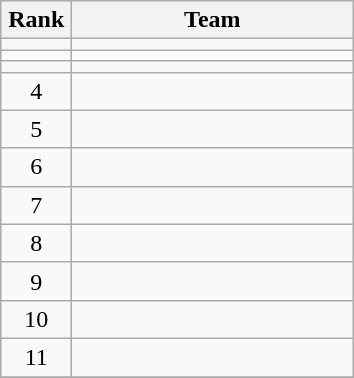<table class="wikitable" style="text-align: center;">
<tr>
<th style="width: 40px;">Rank</th>
<th style="width: 180px;">Team</th>
</tr>
<tr>
<td></td>
<td style="text-align: left;"></td>
</tr>
<tr>
<td></td>
<td style="text-align: left;"></td>
</tr>
<tr>
<td></td>
<td style="text-align: left;"></td>
</tr>
<tr>
<td>4</td>
<td style="text-align: left;"></td>
</tr>
<tr>
<td>5</td>
<td style="text-align: left;"></td>
</tr>
<tr>
<td>6</td>
<td style="text-align: left;"></td>
</tr>
<tr>
<td>7</td>
<td style="text-align: left;"></td>
</tr>
<tr>
<td>8</td>
<td style="text-align: left;"></td>
</tr>
<tr>
<td>9</td>
<td style="text-align: left;"></td>
</tr>
<tr>
<td>10</td>
<td style="text-align: left;"></td>
</tr>
<tr>
<td>11</td>
<td style="text-align: left;"></td>
</tr>
<tr>
</tr>
</table>
